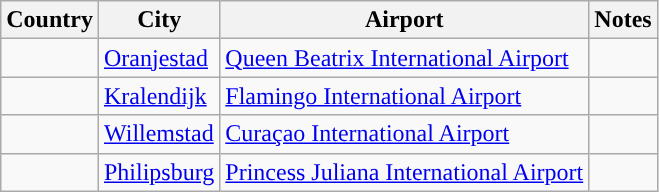<table class="sortable wikitable">
<tr>
<th>Country</th>
<th>City</th>
<th>Airport</th>
<th>Notes</th>
</tr>
<tr>
<td></td>
<td><a href='#'>Oranjestad</a></td>
<td><a href='#'>Queen Beatrix International Airport</a></td>
<td></td>
</tr>
<tr>
<td></td>
<td><a href='#'>Kralendijk</a></td>
<td><a href='#'>Flamingo International Airport</a></td>
<td></td>
</tr>
<tr>
<td></td>
<td><a href='#'>Willemstad</a></td>
<td><a href='#'>Curaçao International Airport</a></td>
<td></td>
</tr>
<tr>
<td></td>
<td><a href='#'>Philipsburg</a></td>
<td><a href='#'>Princess Juliana International Airport</a></td>
<td align=center></td>
</tr>
</table>
